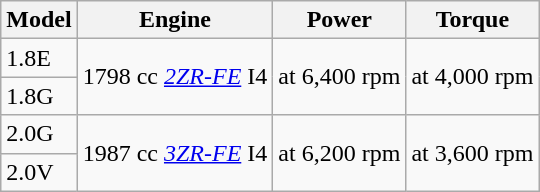<table class="wikitable">
<tr>
<th>Model</th>
<th>Engine</th>
<th>Power</th>
<th>Torque</th>
</tr>
<tr>
<td>1.8E</td>
<td rowspan="2">1798 cc <em><a href='#'>2ZR-FE</a></em> I4</td>
<td rowspan="2"> at 6,400 rpm</td>
<td rowspan="2"> at 4,000 rpm</td>
</tr>
<tr>
<td>1.8G</td>
</tr>
<tr>
<td>2.0G</td>
<td rowspan="2">1987 cc <em><a href='#'>3ZR-FE</a></em> I4</td>
<td rowspan="2"> at 6,200 rpm</td>
<td rowspan="2"> at 3,600 rpm</td>
</tr>
<tr>
<td>2.0V</td>
</tr>
</table>
